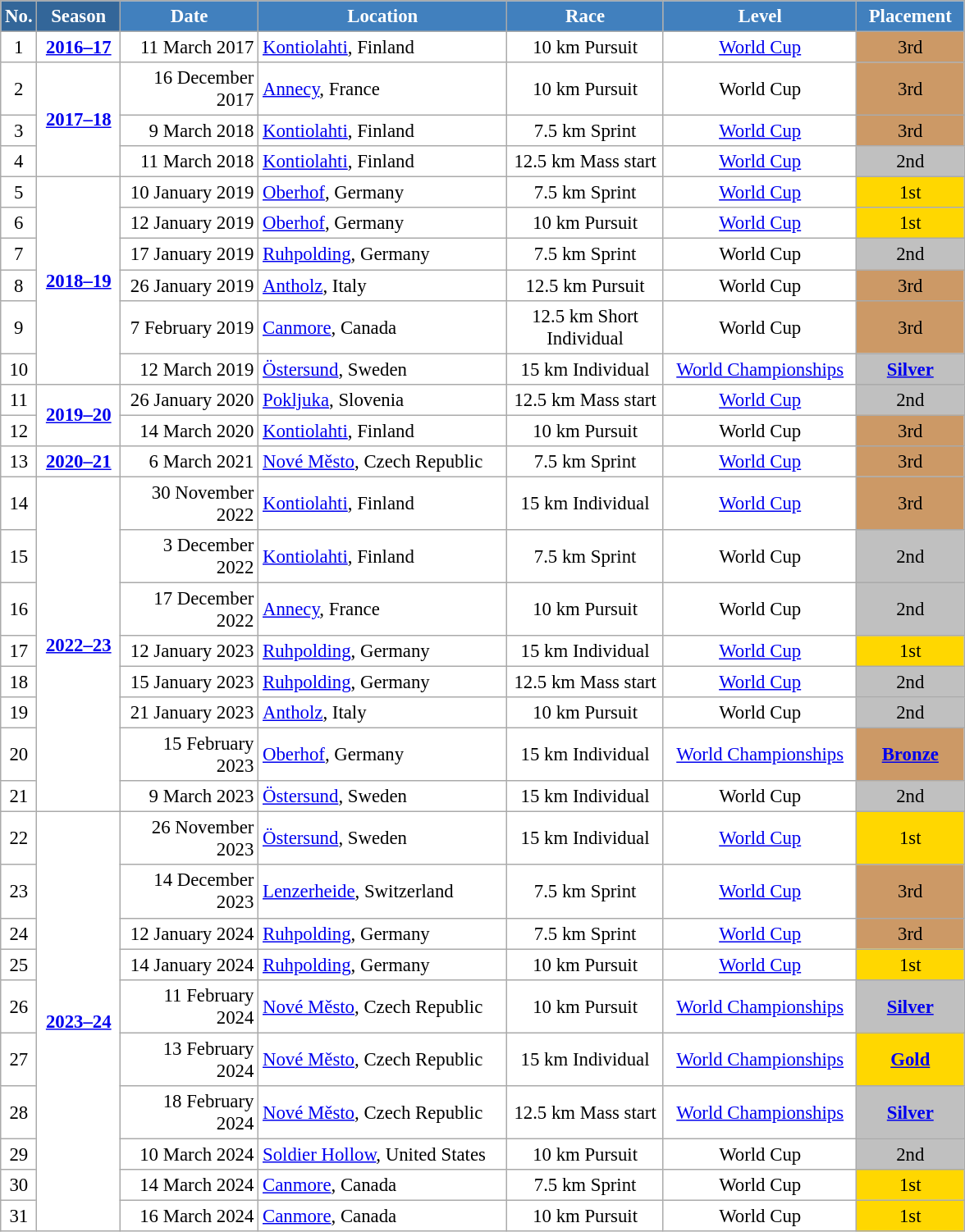<table class="wikitable sortable" style="font-size:95%; text-align:center; border:grey solid 1px; border-collapse:collapse; background:#ffffff;">
<tr style="background:#efefef;">
<th style="background-color:#369; color:white;">No.</th>
<th style="background-color:#369; color:white;">Season</th>
<th style="background-color:#4180be; color:white; width:105px;">Date</th>
<th style="background-color:#4180be; color:white; width:195px;">Location</th>
<th style="background-color:#4180be; color:white; width:120px;">Race</th>
<th style="background-color:#4180be; color:white; width:150px;">Level</th>
<th style="background-color:#4180be; color:white; width:80px;">Placement</th>
</tr>
<tr>
<td>1</td>
<td><strong> <a href='#'>2016–17</a> </strong></td>
<td align=right>11 March 2017</td>
<td align=left> <a href='#'>Kontiolahti</a>, Finland</td>
<td>10 km Pursuit</td>
<td><a href='#'>World Cup</a></td>
<td align=center bgcolor="cc9966">3rd</td>
</tr>
<tr>
<td>2</td>
<td rowspan=3><strong> <a href='#'>2017–18</a> </strong></td>
<td align=right>16 December 2017</td>
<td align=left> <a href='#'>Annecy</a>, France</td>
<td>10 km Pursuit</td>
<td>World Cup</td>
<td align=center bgcolor="cc9966">3rd</td>
</tr>
<tr>
<td>3</td>
<td align=right>9 March 2018</td>
<td align=left> <a href='#'>Kontiolahti</a>, Finland</td>
<td>7.5 km Sprint</td>
<td><a href='#'>World Cup</a></td>
<td align=center bgcolor="cc9966">3rd</td>
</tr>
<tr>
<td>4</td>
<td align=right>11 March 2018</td>
<td align=left> <a href='#'>Kontiolahti</a>, Finland</td>
<td>12.5 km Mass start</td>
<td><a href='#'>World Cup</a></td>
<td align=center bgcolor="silver">2nd</td>
</tr>
<tr>
<td>5</td>
<td rowspan=6><strong> <a href='#'>2018–19</a> </strong></td>
<td align=right>10 January 2019</td>
<td align=left> <a href='#'>Oberhof</a>, Germany</td>
<td>7.5 km Sprint</td>
<td><a href='#'>World Cup</a></td>
<td align=center bgcolor="gold">1st</td>
</tr>
<tr>
<td>6</td>
<td align=right>12 January 2019</td>
<td align=left> <a href='#'>Oberhof</a>, Germany</td>
<td>10 km Pursuit</td>
<td><a href='#'>World Cup</a></td>
<td align=center bgcolor="gold">1st</td>
</tr>
<tr>
<td>7</td>
<td align=right>17 January 2019</td>
<td align=left> <a href='#'>Ruhpolding</a>, Germany</td>
<td>7.5 km Sprint</td>
<td>World Cup</td>
<td align=center bgcolor="silver">2nd</td>
</tr>
<tr>
<td>8</td>
<td align=right>26 January 2019</td>
<td align=left> <a href='#'>Antholz</a>, Italy</td>
<td>12.5 km Pursuit</td>
<td>World Cup</td>
<td align=center bgcolor="cc9966">3rd</td>
</tr>
<tr>
<td>9</td>
<td align=right>7 February 2019</td>
<td align=left> <a href='#'>Canmore</a>, Canada</td>
<td>12.5 km Short Individual</td>
<td>World Cup</td>
<td align=center bgcolor="cc9966">3rd</td>
</tr>
<tr>
<td>10</td>
<td align=right>12 March 2019</td>
<td align=left> <a href='#'>Östersund</a>, Sweden</td>
<td>15 km Individual</td>
<td><a href='#'>World Championships</a></td>
<td align=center bgcolor="silver"><a href='#'><strong>Silver</strong></a></td>
</tr>
<tr>
<td>11</td>
<td rowspan=2><strong> <a href='#'>2019–20</a> </strong></td>
<td align=right>26 January 2020</td>
<td align=left> <a href='#'>Pokljuka</a>, Slovenia</td>
<td>12.5 km Mass start</td>
<td><a href='#'>World Cup</a></td>
<td align=center bgcolor="silver">2nd</td>
</tr>
<tr>
<td>12</td>
<td align=right>14 March 2020</td>
<td align=left> <a href='#'>Kontiolahti</a>, Finland</td>
<td>10 km Pursuit</td>
<td>World Cup</td>
<td align=center bgcolor="cc9966">3rd</td>
</tr>
<tr>
<td>13</td>
<td><strong> <a href='#'>2020–21</a> </strong></td>
<td align=right>6 March 2021</td>
<td align=left> <a href='#'>Nové Město</a>, Czech Republic</td>
<td>7.5 km Sprint</td>
<td><a href='#'>World Cup</a></td>
<td align=center bgcolor="cc9966">3rd</td>
</tr>
<tr>
<td>14</td>
<td rowspan=8><strong> <a href='#'>2022–23</a> </strong></td>
<td align=right>30 November 2022</td>
<td align=left> <a href='#'>Kontiolahti</a>, Finland</td>
<td>15 km Individual</td>
<td><a href='#'>World Cup</a></td>
<td align=center bgcolor="cc9966">3rd</td>
</tr>
<tr>
<td>15</td>
<td align=right>3 December 2022</td>
<td align=left> <a href='#'>Kontiolahti</a>, Finland</td>
<td>7.5 km Sprint</td>
<td>World Cup</td>
<td align=center bgcolor="silver">2nd</td>
</tr>
<tr>
<td>16</td>
<td align=right>17 December 2022</td>
<td align=left> <a href='#'>Annecy</a>, France</td>
<td>10 km Pursuit</td>
<td>World Cup</td>
<td align=center bgcolor="silver">2nd</td>
</tr>
<tr>
<td>17</td>
<td align=right>12 January 2023</td>
<td align=left> <a href='#'>Ruhpolding</a>, Germany</td>
<td>15 km Individual</td>
<td><a href='#'>World Cup</a></td>
<td align=center bgcolor="gold">1st</td>
</tr>
<tr>
<td>18</td>
<td align=right>15 January 2023</td>
<td align=left> <a href='#'>Ruhpolding</a>, Germany</td>
<td>12.5 km Mass start</td>
<td><a href='#'>World Cup</a></td>
<td align=center bgcolor="silver">2nd</td>
</tr>
<tr>
<td>19</td>
<td align=right>21 January 2023</td>
<td align=left> <a href='#'>Antholz</a>, Italy</td>
<td>10 km Pursuit</td>
<td>World Cup</td>
<td align=center bgcolor="silver">2nd</td>
</tr>
<tr>
<td>20</td>
<td align=right>15 February 2023</td>
<td align=left> <a href='#'>Oberhof</a>, Germany</td>
<td>15 km Individual</td>
<td><a href='#'>World Championships</a></td>
<td align=center bgcolor="#cc9966"><a href='#'><strong>Bronze</strong></a></td>
</tr>
<tr>
<td>21</td>
<td align=right>9 March 2023</td>
<td align=left> <a href='#'>Östersund</a>, Sweden</td>
<td>15 km Individual</td>
<td>World Cup</td>
<td align=center bgcolor="silver">2nd</td>
</tr>
<tr>
<td>22</td>
<td rowspan=10><strong> <a href='#'>2023–24</a> </strong></td>
<td align=right>26 November 2023</td>
<td align=left> <a href='#'>Östersund</a>, Sweden</td>
<td>15 km Individual</td>
<td><a href='#'>World Cup</a></td>
<td align=center bgcolor="gold">1st</td>
</tr>
<tr>
<td>23</td>
<td align=right>14 December 2023</td>
<td align=left> <a href='#'>Lenzerheide</a>, Switzerland</td>
<td>7.5 km Sprint</td>
<td><a href='#'>World Cup</a></td>
<td align=center bgcolor="cc9966">3rd</td>
</tr>
<tr>
<td>24</td>
<td align=right>12 January 2024</td>
<td align=left> <a href='#'>Ruhpolding</a>, Germany</td>
<td>7.5 km Sprint</td>
<td><a href='#'>World Cup</a></td>
<td align=center bgcolor="cc9966">3rd</td>
</tr>
<tr>
<td>25</td>
<td align=right>14 January 2024</td>
<td align=left> <a href='#'>Ruhpolding</a>, Germany</td>
<td>10 km Pursuit</td>
<td><a href='#'>World Cup</a></td>
<td align=center bgcolor="gold">1st</td>
</tr>
<tr>
<td>26</td>
<td align=right>11 February 2024</td>
<td align=left> <a href='#'>Nové Město</a>, Czech Republic</td>
<td>10 km Pursuit</td>
<td><a href='#'>World Championships</a></td>
<td align=center bgcolor="Silver"><a href='#'><strong>Silver</strong></a></td>
</tr>
<tr>
<td>27</td>
<td align=right>13 February 2024</td>
<td align=left> <a href='#'>Nové Město</a>, Czech Republic</td>
<td>15 km Individual</td>
<td><a href='#'>World Championships</a></td>
<td align=center bgcolor="Gold"><a href='#'><strong>Gold</strong></a></td>
</tr>
<tr>
<td>28</td>
<td align=right>18 February 2024</td>
<td align=left> <a href='#'>Nové Město</a>, Czech Republic</td>
<td>12.5 km Mass start</td>
<td><a href='#'>World Championships</a></td>
<td align=center bgcolor="Silver"><a href='#'><strong>Silver</strong></a></td>
</tr>
<tr>
<td>29</td>
<td align=right>10 March 2024</td>
<td align=left> <a href='#'>Soldier Hollow</a>, United States</td>
<td>10 km Pursuit</td>
<td>World Cup</td>
<td align=center bgcolor="silver">2nd</td>
</tr>
<tr>
<td>30</td>
<td align=right>14 March 2024</td>
<td align=left> <a href='#'>Canmore</a>, Canada</td>
<td>7.5 km Sprint</td>
<td>World Cup</td>
<td align=center bgcolor="gold">1st</td>
</tr>
<tr>
<td>31</td>
<td align=right>16 March 2024</td>
<td align=left> <a href='#'>Canmore</a>, Canada</td>
<td>10 km Pursuit</td>
<td>World Cup</td>
<td align=center bgcolor="gold">1st</td>
</tr>
</table>
